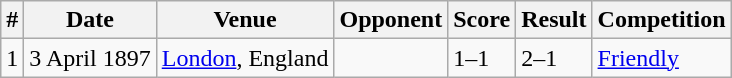<table class="wikitable">
<tr>
<th>#</th>
<th>Date</th>
<th>Venue</th>
<th>Opponent</th>
<th>Score</th>
<th>Result</th>
<th>Competition</th>
</tr>
<tr>
<td>1</td>
<td>3 April 1897</td>
<td><a href='#'>London</a>, England</td>
<td></td>
<td>1–1</td>
<td>2–1</td>
<td><a href='#'>Friendly</a></td>
</tr>
</table>
